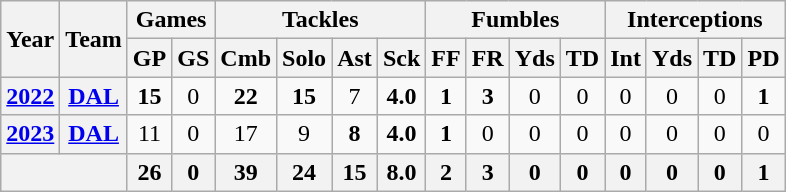<table class= "wikitable" style="text-align:center;">
<tr>
<th rowspan="2">Year</th>
<th rowspan="2">Team</th>
<th colspan="2">Games</th>
<th colspan="4">Tackles</th>
<th colspan="4">Fumbles</th>
<th colspan="4">Interceptions</th>
</tr>
<tr>
<th>GP</th>
<th>GS</th>
<th>Cmb</th>
<th>Solo</th>
<th>Ast</th>
<th>Sck</th>
<th>FF</th>
<th>FR</th>
<th>Yds</th>
<th>TD</th>
<th>Int</th>
<th>Yds</th>
<th>TD</th>
<th>PD</th>
</tr>
<tr>
<th><a href='#'>2022</a></th>
<th><a href='#'>DAL</a></th>
<td><strong>15</strong></td>
<td>0</td>
<td><strong>22</strong></td>
<td><strong>15</strong></td>
<td>7</td>
<td><strong>4.0</strong></td>
<td><strong>1</strong></td>
<td><strong>3</strong></td>
<td>0</td>
<td>0</td>
<td>0</td>
<td>0</td>
<td>0</td>
<td><strong>1</strong></td>
</tr>
<tr>
<th><a href='#'>2023</a></th>
<th><a href='#'>DAL</a></th>
<td>11</td>
<td>0</td>
<td>17</td>
<td>9</td>
<td><strong>8</strong></td>
<td><strong>4.0</strong></td>
<td><strong>1</strong></td>
<td>0</td>
<td>0</td>
<td>0</td>
<td>0</td>
<td>0</td>
<td>0</td>
<td>0</td>
</tr>
<tr>
<th colspan="2"></th>
<th>26</th>
<th>0</th>
<th>39</th>
<th>24</th>
<th>15</th>
<th>8.0</th>
<th>2</th>
<th>3</th>
<th>0</th>
<th>0</th>
<th>0</th>
<th>0</th>
<th>0</th>
<th>1</th>
</tr>
</table>
